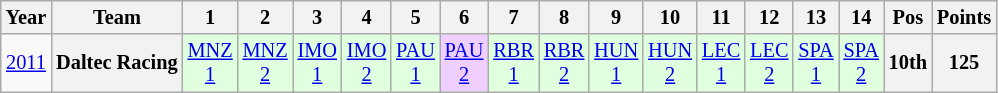<table class="wikitable" style="text-align:center; font-size:85%">
<tr>
<th>Year</th>
<th>Team</th>
<th>1</th>
<th>2</th>
<th>3</th>
<th>4</th>
<th>5</th>
<th>6</th>
<th>7</th>
<th>8</th>
<th>9</th>
<th>10</th>
<th>11</th>
<th>12</th>
<th>13</th>
<th>14</th>
<th>Pos</th>
<th>Points</th>
</tr>
<tr>
<td><a href='#'>2011</a></td>
<th nowrap>Daltec Racing</th>
<td style="background:#DFFFDF;"><a href='#'>MNZ<br>1</a><br></td>
<td style="background:#DFFFDF;"><a href='#'>MNZ<br>2</a><br></td>
<td style="background:#DFFFDF;"><a href='#'>IMO<br>1</a><br></td>
<td style="background:#DFFFDF;"><a href='#'>IMO<br>2</a><br></td>
<td style="background:#DFFFDF;"><a href='#'>PAU<br>1</a><br></td>
<td style="background:#EFCFFF;"><a href='#'>PAU<br>2</a><br></td>
<td style="background:#DFFFDF;"><a href='#'>RBR<br>1</a><br></td>
<td style="background:#DFFFDF;"><a href='#'>RBR<br>2</a><br></td>
<td style="background:#DFFFDF;"><a href='#'>HUN<br>1</a><br></td>
<td style="background:#DFFFDF;"><a href='#'>HUN<br>2</a><br></td>
<td style="background:#DFFFDF;"><a href='#'>LEC<br>1</a><br></td>
<td style="background:#DFFFDF;"><a href='#'>LEC<br>2</a><br></td>
<td style="background:#DFFFDF;"><a href='#'>SPA<br>1</a><br></td>
<td style="background:#DFFFDF;"><a href='#'>SPA<br>2</a><br></td>
<th>10th</th>
<th>125</th>
</tr>
</table>
